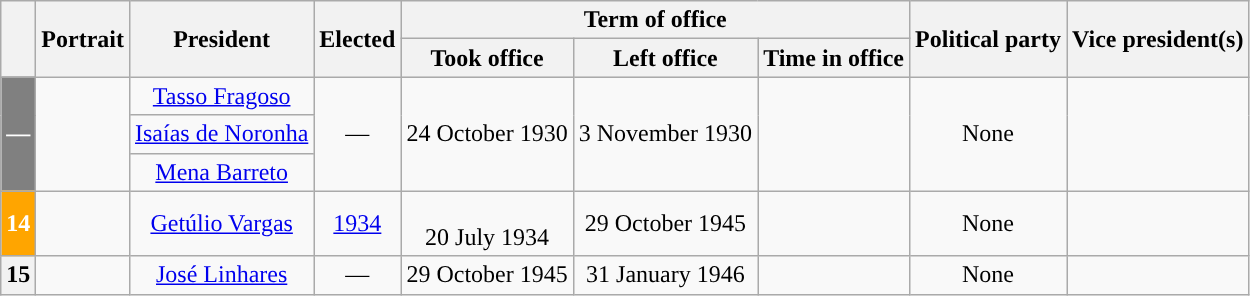<table class="wikitable" style="text-align:center">
<tr>
<th rowspan="2"></th>
<th rowspan="2">Portrait</th>
<th rowspan="2">President<br></th>
<th rowspan="2">Elected</th>
<th colspan="3">Term of office</th>
<th rowspan="2">Political party</th>
<th rowspan="2">Vice president(s)</th>
</tr>
<tr bgcolor="#cccccc">
<th>Took office</th>
<th>Left office</th>
<th>Time in office</th>
</tr>
<tr>
<th rowspan="3" style="background:gray; color:white;">—</th>
<td rowspan="3"></td>
<td><a href='#'>Tasso Fragoso</a></td>
<td rowspan="3">—</td>
<td rowspan="3">24 October 1930</td>
<td rowspan="3">3 November 1930</td>
<td rowspan="3"></td>
<td rowspan="3">None<br></td>
<td rowspan="3" ></td>
</tr>
<tr>
<td><a href='#'>Isaías de Noronha</a></td>
</tr>
<tr>
<td><a href='#'>Mena Barreto</a></td>
</tr>
<tr>
<th style="background:#FFA500; color:white;">14</th>
<td></td>
<td><a href='#'>Getúlio Vargas</a><br></td>
<td><a href='#'>1934</a></td>
<td><br>20 July 1934</td>
<td>29 October 1945</td>
<td></td>
<td>None</td>
<td></td>
</tr>
<tr>
<th style="background:">15</th>
<td></td>
<td><a href='#'>José Linhares</a><br></td>
<td>—</td>
<td>29 October 1945</td>
<td>31 January 1946</td>
<td></td>
<td>None</td>
<td></td>
</tr>
</table>
